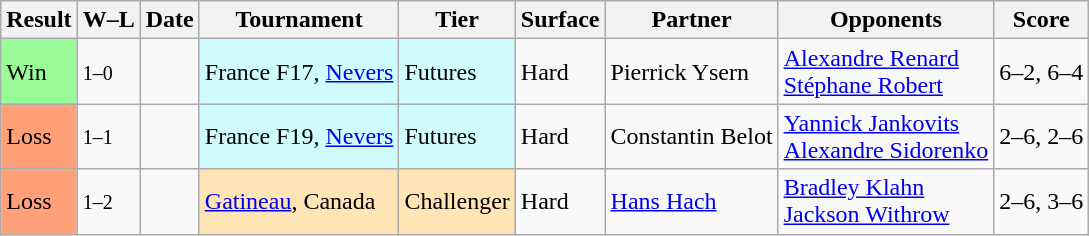<table class="sortable wikitable">
<tr>
<th>Result</th>
<th class="unsortable">W–L</th>
<th>Date</th>
<th>Tournament</th>
<th>Tier</th>
<th>Surface</th>
<th>Partner</th>
<th>Opponents</th>
<th class="unsortable">Score</th>
</tr>
<tr>
<td style="background:#98fb98;">Win</td>
<td><small>1–0</small></td>
<td></td>
<td style="background:#cffcff;">France F17, <a href='#'>Nevers</a></td>
<td style="background:#cffcff;">Futures</td>
<td>Hard</td>
<td> Pierrick Ysern</td>
<td> <a href='#'>Alexandre Renard</a> <br>  <a href='#'>Stéphane Robert</a></td>
<td>6–2, 6–4</td>
</tr>
<tr>
<td style="background:#ffa07a;">Loss</td>
<td><small>1–1</small></td>
<td></td>
<td style="background:#cffcff;">France F19, <a href='#'>Nevers</a></td>
<td style="background:#cffcff;">Futures</td>
<td>Hard</td>
<td> Constantin Belot</td>
<td> <a href='#'>Yannick Jankovits</a> <br>  <a href='#'>Alexandre Sidorenko</a></td>
<td>2–6, 2–6</td>
</tr>
<tr>
<td style="background:#ffa07a;">Loss</td>
<td><small>1–2</small></td>
<td></td>
<td style="background:moccasin;"><a href='#'>Gatineau</a>, Canada</td>
<td style="background:moccasin;">Challenger</td>
<td>Hard</td>
<td> <a href='#'>Hans Hach</a></td>
<td> <a href='#'>Bradley Klahn</a> <br>  <a href='#'>Jackson Withrow</a></td>
<td>2–6, 3–6</td>
</tr>
</table>
